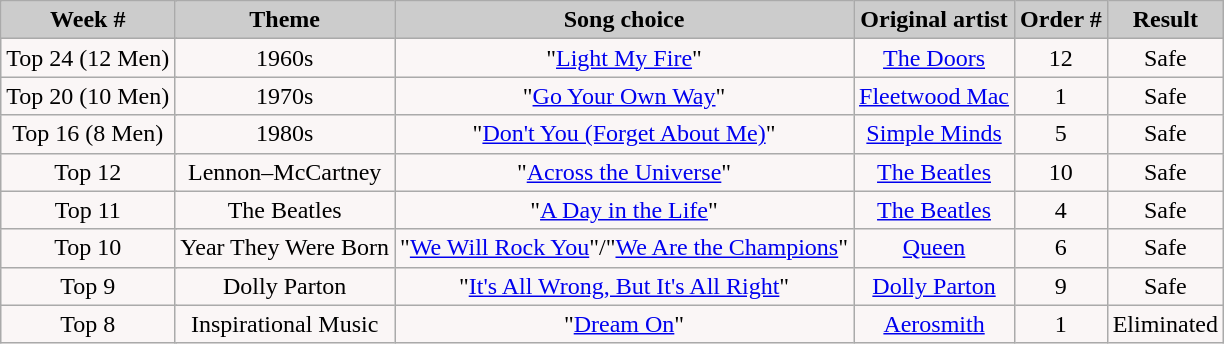<table class="wikitable" style="float:left;">
<tr style="text-align:Center; background:#ccc;">
<td colspan="100"><strong>Week #</strong></td>
<td colspan="100"><strong>Theme</strong></td>
<td colspan="100"><strong>Song choice</strong></td>
<td colspan="100"><strong>Original artist</strong></td>
<td colspan="100"><strong>Order #</strong></td>
<td colspan="100"><strong>Result</strong></td>
</tr>
<tr style="text-align:center; background:#faf6f6;">
<td colspan="100">Top 24 (12 Men)</td>
<td colspan="100">1960s</td>
<td colspan="100">"<a href='#'>Light My Fire</a>"</td>
<td colspan="100"><a href='#'>The Doors</a></td>
<td colspan="100">12</td>
<td colspan="100">Safe</td>
</tr>
<tr>
<td colspan="100"  style="text-align:center; background:#faf6f6;">Top 20 (10 Men)</td>
<td colspan="100"  style="text-align:center; background:#faf6f6;">1970s</td>
<td colspan="100"  style="text-align:center; background:#faf6f6;">"<a href='#'>Go Your Own Way</a>"</td>
<td colspan="100"  style="text-align:center; background:#faf6f6;"><a href='#'>Fleetwood Mac</a></td>
<td colspan="100"  style="text-align:center; background:#faf6f6;">1</td>
<td colspan="100"  style="text-align:center; background:#faf6f6;">Safe</td>
</tr>
<tr style="text-align:center; background:#faf6f6;">
<td colspan="100">Top 16 (8 Men)</td>
<td colspan="100">1980s</td>
<td colspan="100">"<a href='#'>Don't You (Forget About Me)</a>"</td>
<td colspan="100"><a href='#'>Simple Minds</a></td>
<td colspan="100">5</td>
<td colspan="100">Safe</td>
</tr>
<tr style="text-align:center; background:#faf6f6;">
<td colspan="100">Top 12</td>
<td colspan="100">Lennon–McCartney</td>
<td colspan="100">"<a href='#'>Across the Universe</a>"</td>
<td colspan="100"><a href='#'>The Beatles</a></td>
<td colspan="100">10</td>
<td colspan="100">Safe</td>
</tr>
<tr style="text-align:center; background:#faf6f6;">
<td colspan="100">Top 11</td>
<td colspan="100">The Beatles</td>
<td colspan="100">"<a href='#'>A Day in the Life</a>"</td>
<td colspan="100"><a href='#'>The Beatles</a></td>
<td colspan="100">4</td>
<td colspan="100">Safe</td>
</tr>
<tr>
<td colspan="100"  style="text-align:center; background:#faf6f6;">Top 10</td>
<td colspan="100"  style="text-align:center; background:#faf6f6;">Year They Were Born</td>
<td colspan="100"  style="text-align:center; background:#faf6f6;">"<a href='#'>We Will Rock You</a>"/"<a href='#'>We Are the Champions</a>"</td>
<td colspan="100"  style="text-align:center; background:#faf6f6;"><a href='#'>Queen</a></td>
<td colspan="100"  style="text-align:center; background:#faf6f6;">6</td>
<td colspan="100"  style="text-align:center; background:#faf6f6;">Safe</td>
</tr>
<tr>
<td colspan="100"  style="text-align:center; background:#faf6f6;">Top 9</td>
<td colspan="100"  style="text-align:center; background:#faf6f6;">Dolly Parton</td>
<td colspan="100"  style="text-align:center; background:#faf6f6;">"<a href='#'>It's All Wrong, But It's All Right</a>"</td>
<td colspan="100"  style="text-align:center; background:#faf6f6;"><a href='#'>Dolly Parton</a></td>
<td colspan="100"  style="text-align:center; background:#faf6f6;">9</td>
<td colspan="100"  style="text-align:center; background:#faf6f6;">Safe</td>
</tr>
<tr>
<td colspan="100"  style="text-align:center; background:#faf6f6;">Top 8</td>
<td colspan="100"  style="text-align:center; background:#faf6f6;">Inspirational Music</td>
<td colspan="100"  style="text-align:center; background:#faf6f6;">"<a href='#'>Dream On</a>"</td>
<td colspan="100"  style="text-align:center; background:#faf6f6;"><a href='#'>Aerosmith</a></td>
<td colspan="100"  style="text-align:center; background:#faf6f6;">1</td>
<td colspan="100"  style="text-align:center; background:#faf6f6;">Eliminated</td>
</tr>
</table>
